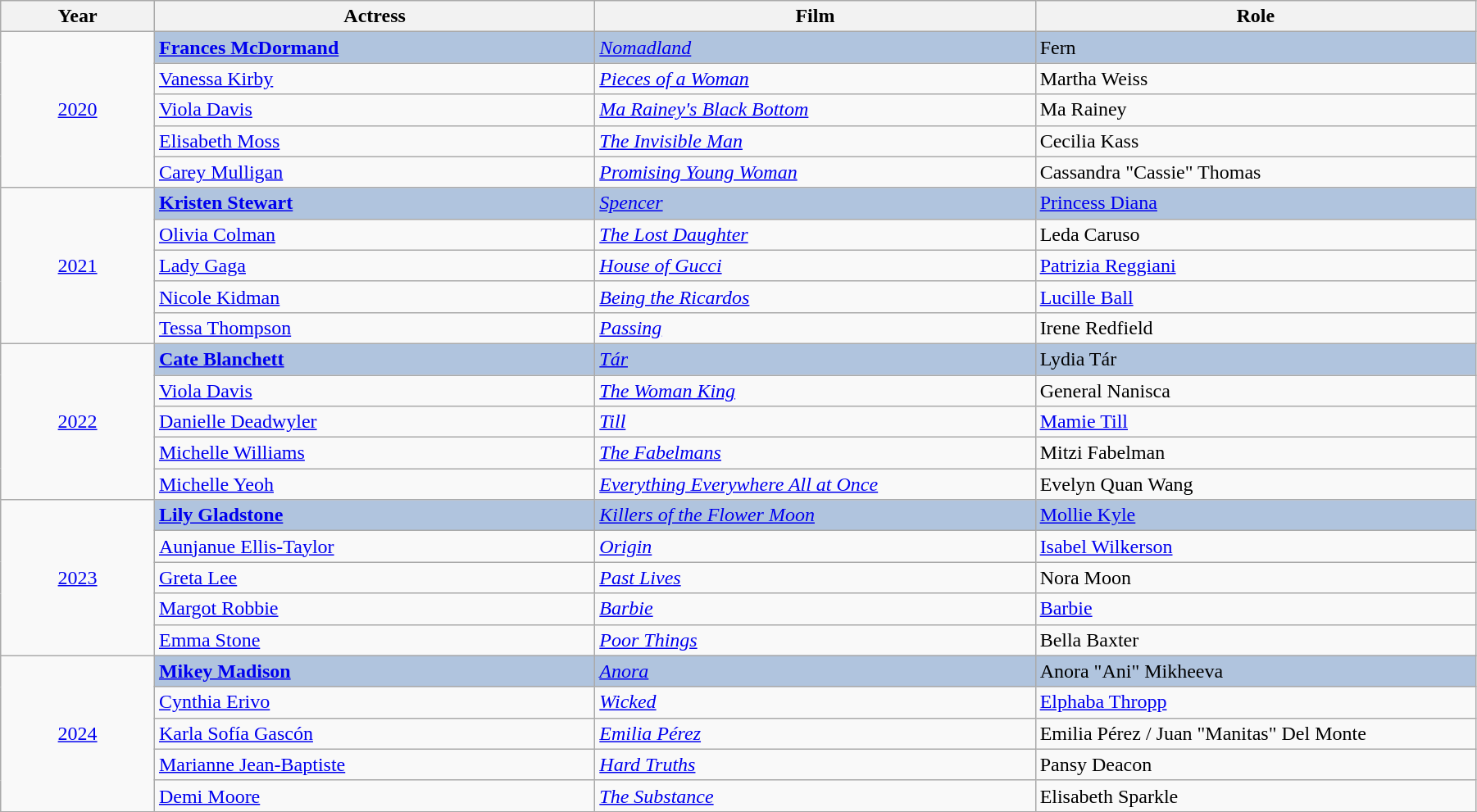<table class="wikitable" style="width:95%;">
<tr>
<th width="100"><strong>Year</strong></th>
<th width="300"><strong>Actress</strong></th>
<th width="300"><strong>Film</strong></th>
<th width="300"><strong>Role</strong></th>
</tr>
<tr>
<td rowspan="5" style="text-align:center;"><a href='#'>2020</a></td>
<td style="background:#B0C4DE;"><strong><a href='#'>Frances McDormand</a></strong></td>
<td style="background:#B0C4DE;"><em><a href='#'>Nomadland</a></em></td>
<td style="background:#B0C4DE;">Fern</td>
</tr>
<tr>
<td><a href='#'>Vanessa Kirby</a></td>
<td><em><a href='#'>Pieces of a Woman</a></em></td>
<td>Martha Weiss</td>
</tr>
<tr>
<td><a href='#'>Viola Davis</a></td>
<td><em><a href='#'>Ma Rainey's Black Bottom </a></em></td>
<td>Ma Rainey</td>
</tr>
<tr>
<td><a href='#'>Elisabeth Moss</a></td>
<td><em><a href='#'>The Invisible Man</a></em></td>
<td>Cecilia Kass</td>
</tr>
<tr>
<td><a href='#'>Carey Mulligan</a></td>
<td><em><a href='#'>Promising Young Woman</a></em></td>
<td>Cassandra "Cassie" Thomas</td>
</tr>
<tr>
<td rowspan="5" style="text-align:center;"><a href='#'>2021</a></td>
<td style="background:#B0C4DE;"><strong><a href='#'>Kristen Stewart</a></strong></td>
<td style="background:#B0C4DE;"><em><a href='#'>Spencer</a></em></td>
<td style="background:#B0C4DE;"><a href='#'>Princess Diana</a></td>
</tr>
<tr>
<td><a href='#'>Olivia Colman</a></td>
<td><em><a href='#'>The Lost Daughter</a></em></td>
<td>Leda Caruso</td>
</tr>
<tr>
<td><a href='#'>Lady Gaga</a></td>
<td><em><a href='#'>House of Gucci</a></em></td>
<td><a href='#'>Patrizia Reggiani</a></td>
</tr>
<tr>
<td><a href='#'>Nicole Kidman</a></td>
<td><em><a href='#'>Being the Ricardos</a></em></td>
<td><a href='#'>Lucille Ball</a></td>
</tr>
<tr>
<td><a href='#'>Tessa Thompson</a></td>
<td><em><a href='#'>Passing</a></em></td>
<td>Irene Redfield</td>
</tr>
<tr>
<td rowspan="5" style="text-align:center;"><a href='#'>2022</a></td>
<td style="background:#B0C4DE;"><strong><a href='#'>Cate Blanchett</a></strong></td>
<td style="background:#B0C4DE;"><em><a href='#'>Tár</a></em></td>
<td style="background:#B0C4DE;">Lydia Tár</td>
</tr>
<tr>
<td><a href='#'>Viola Davis</a></td>
<td><em><a href='#'>The Woman King</a></em></td>
<td>General Nanisca</td>
</tr>
<tr>
<td><a href='#'>Danielle Deadwyler</a></td>
<td><em><a href='#'>Till</a></em></td>
<td><a href='#'>Mamie Till</a></td>
</tr>
<tr>
<td><a href='#'>Michelle Williams</a></td>
<td><em><a href='#'>The Fabelmans</a></em></td>
<td>Mitzi Fabelman</td>
</tr>
<tr>
<td><a href='#'>Michelle Yeoh</a></td>
<td><em><a href='#'>Everything Everywhere All at Once</a></em></td>
<td>Evelyn Quan Wang</td>
</tr>
<tr>
<td rowspan="5" style="text-align:center;"><a href='#'>2023</a></td>
<td style="background:#B0C4DE;"><strong><a href='#'>Lily Gladstone</a></strong> </td>
<td style="background:#B0C4DE;"><em><a href='#'>Killers of the Flower Moon</a></em></td>
<td style="background:#B0C4DE;"><a href='#'>Mollie Kyle</a></td>
</tr>
<tr>
<td><a href='#'>Aunjanue Ellis-Taylor</a></td>
<td><em><a href='#'>Origin</a></em></td>
<td><a href='#'>Isabel Wilkerson</a></td>
</tr>
<tr>
<td><a href='#'>Greta Lee</a></td>
<td><em><a href='#'>Past Lives</a></em></td>
<td>Nora Moon</td>
</tr>
<tr>
<td><a href='#'>Margot Robbie</a></td>
<td><em><a href='#'>Barbie</a></em></td>
<td><a href='#'>Barbie</a></td>
</tr>
<tr>
<td><a href='#'>Emma Stone</a></td>
<td><em><a href='#'>Poor Things</a></em></td>
<td>Bella Baxter</td>
</tr>
<tr>
<td rowspan="5" style="text-align:center;"><a href='#'>2024</a></td>
<td style="background:#B0C4DE;"><strong><a href='#'>Mikey Madison</a></strong></td>
<td style="background:#B0C4DE;"><em><a href='#'>Anora</a></em></td>
<td style="background:#B0C4DE;">Anora "Ani" Mikheeva</td>
</tr>
<tr>
<td><a href='#'>Cynthia Erivo</a></td>
<td><em><a href='#'>Wicked</a></em></td>
<td><a href='#'>Elphaba Thropp</a></td>
</tr>
<tr>
<td><a href='#'>Karla Sofía Gascón</a></td>
<td><em><a href='#'>Emilia Pérez</a></em></td>
<td>Emilia Pérez / Juan "Manitas" Del Monte</td>
</tr>
<tr>
<td><a href='#'>Marianne Jean-Baptiste</a></td>
<td><em><a href='#'>Hard Truths</a></em></td>
<td>Pansy Deacon</td>
</tr>
<tr>
<td><a href='#'>Demi Moore</a></td>
<td><em><a href='#'>The Substance</a></em></td>
<td>Elisabeth Sparkle</td>
</tr>
<tr>
</tr>
</table>
